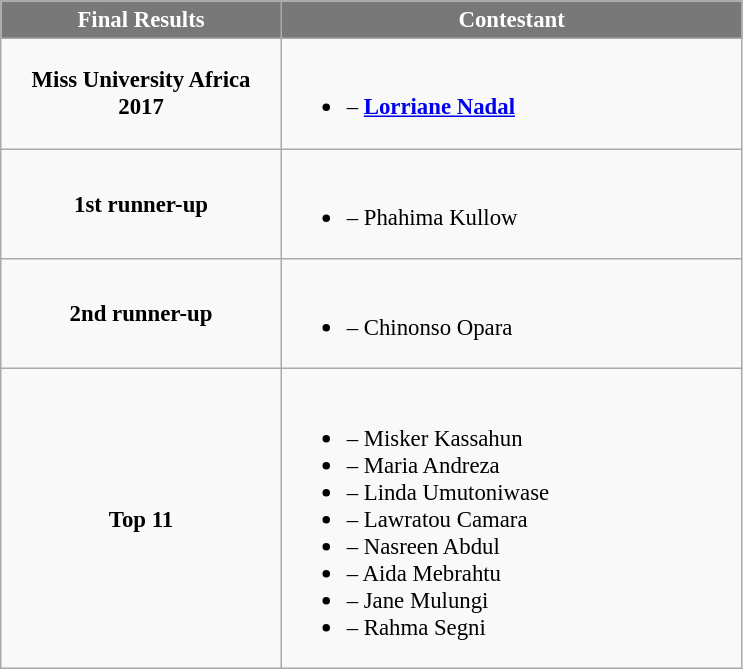<table class="wikitable sortable" style="font-size: 95%;">
<tr>
<th width="180" style="background-color:#787878;color:#FFFFFF;">Final Results</th>
<th width="300" style="background-color:#787878;color:#FFFFFF;">Contestant</th>
</tr>
<tr>
<td style="text-align:center;"><strong>Miss University Africa 2017</strong></td>
<td><br><ul><li><strong></strong> – <strong><a href='#'>Lorriane Nadal</a></strong></li></ul></td>
</tr>
<tr>
<td style="text-align:center;"><strong>1st runner-up</strong></td>
<td><br><ul><li><strong></strong> – Phahima Kullow</li></ul></td>
</tr>
<tr>
<td style="text-align:center;"><strong>2nd runner-up</strong></td>
<td><br><ul><li><strong></strong> – Chinonso Opara</li></ul></td>
</tr>
<tr>
<td style="text-align:center;"><strong>Top 11</strong></td>
<td><br><ul><li><strong></strong> – Misker Kassahun</li><li><strong></strong> – Maria Andreza</li><li><strong></strong> – Linda Umutoniwase</li><li><strong></strong> – Lawratou Camara</li><li><strong></strong> – Nasreen Abdul</li><li><strong></strong> – Aida Mebrahtu</li><li><strong></strong> – Jane Mulungi</li><li><strong></strong> – Rahma Segni</li></ul></td>
</tr>
</table>
